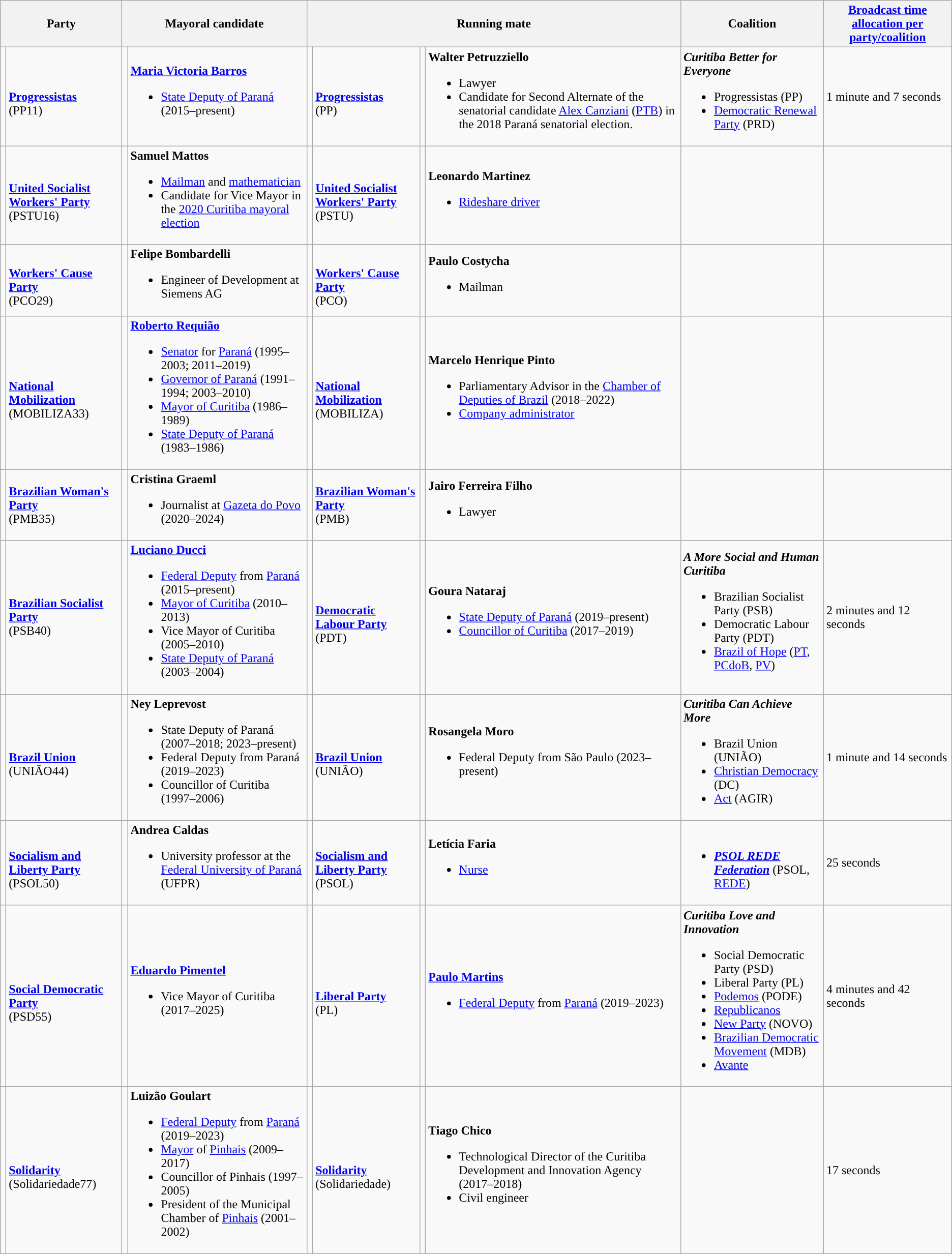<table class="vertical-align-top wikitable">
<tr>
<th colspan="2" scope="colgroup">Party</th>
<th colspan="2" scope="colgroup">Mayoral candidate</th>
<th colspan="4">Running mate</th>
<th scope="col">Coalition</th>
<th><a href='#'>Broadcast time allocation per party/coalition</a></th>
</tr>
<tr>
<td data-sort-type="number" class="sortable" style="background:"></td>
<td><br><strong><a href='#'>Progressistas</a></strong><br>(PP11)</td>
<td></td>
<td><strong><a href='#'>Maria Victoria Barros</a></strong><br><ul><li><a href='#'>State Deputy of Paraná</a> (2015–present)</li></ul></td>
<td data-sort-type="number" class="sortable" style="background:"></td>
<td><br><strong><a href='#'>Progressistas</a></strong><br>(PP)</td>
<td></td>
<td><strong>Walter Petruzziello</strong><br><ul><li>Lawyer</li><li>Candidate for Second Alternate of the senatorial candidate <a href='#'>Alex Canziani</a> (<a href='#'>PTB</a>) in the 2018 Paraná senatorial election.</li></ul></td>
<td><strong><em>Curitiba Better for Everyone</em></strong><br><ul><li>Progressistas (PP)</li><li><a href='#'>Democratic Renewal Party</a> (PRD)</li></ul></td>
<td>1 minute and 7 seconds</td>
</tr>
<tr>
<td data-sort-type="number" class="sortable" style="background:"></td>
<td><br><strong><a href='#'>United Socialist Workers' Party</a></strong><br>(PSTU16)</td>
<td></td>
<td><strong>Samuel Mattos</strong><br><ul><li><a href='#'>Mailman</a> and <a href='#'>mathematician</a></li><li>Candidate for Vice Mayor in the <a href='#'>2020 Curitiba mayoral election</a></li></ul></td>
<td data-sort-type="number" class="sortable" style="background:"></td>
<td><br><strong><a href='#'>United Socialist Workers' Party</a></strong><br>(PSTU)</td>
<td></td>
<td><strong>Leonardo Martinez</strong><br><ul><li><a href='#'>Rideshare driver</a></li></ul></td>
<td></td>
<td></td>
</tr>
<tr>
<td data-sort-type="number" class="sortable" style="background:"></td>
<td><br><strong><a href='#'>Workers' Cause Party</a></strong><br>(PCO29)</td>
<td></td>
<td><strong>Felipe Bombardelli</strong><br><ul><li>Engineer of Development at Siemens AG</li></ul></td>
<td data-sort-type="number" class="sortable" style="background:"></td>
<td><br><strong><a href='#'>Workers' Cause Party</a></strong><br>(PCO)</td>
<td></td>
<td><strong>Paulo Costycha</strong><br><ul><li>Mailman</li></ul></td>
<td></td>
<td></td>
</tr>
<tr>
<td data-sort-type="number" class="sortable" style="background:"></td>
<td><br><strong><a href='#'>National Mobilization</a></strong><br>(MOBILIZA33)</td>
<td></td>
<td><strong><a href='#'>Roberto Requião</a></strong><br><ul><li><a href='#'>Senator</a> for <a href='#'>Paraná</a> (1995–2003; 2011–2019)</li><li><a href='#'>Governor of Paraná</a> (1991–1994; 2003–2010)</li><li><a href='#'>Mayor of Curitiba</a> (1986–1989)</li><li><a href='#'>State Deputy of Paraná</a> (1983–1986)</li></ul></td>
<td data-sort-type="number" class="sortable" style="background:"></td>
<td><br><strong><a href='#'>National Mobilization</a></strong><br>(MOBILIZA)</td>
<td></td>
<td><strong>Marcelo Henrique Pinto</strong><br><ul><li>Parliamentary Advisor in the <a href='#'>Chamber of Deputies of Brazil</a> (2018–2022)</li><li><a href='#'>Company administrator</a></li></ul></td>
<td></td>
<td></td>
</tr>
<tr>
<td data-sort-type="number" class="sortable" style="background:"></td>
<td><strong><a href='#'>Brazilian Woman's Party</a></strong><br>(PMB35)</td>
<td></td>
<td><strong>Cristina Graeml</strong><br><ul><li>Journalist at <a href='#'>Gazeta do Povo</a> (2020–2024)</li></ul></td>
<td data-sort-type="number" class="sortable" style="background:"></td>
<td><strong><a href='#'>Brazilian Woman's Party</a></strong><br>(PMB)</td>
<td></td>
<td><strong>Jairo Ferreira Filho</strong><br><ul><li>Lawyer</li></ul></td>
<td></td>
<td></td>
</tr>
<tr>
<td data-sort-type="number" class="sortable" style="background:"></td>
<td><strong><a href='#'>Brazilian Socialist Party</a></strong><br>(PSB40)</td>
<td></td>
<td><strong><a href='#'>Luciano Ducci</a></strong><br><ul><li><a href='#'>Federal Deputy</a> from <a href='#'>Paraná</a> (2015–present)</li><li><a href='#'>Mayor of Curitiba</a> (2010–2013)</li><li>Vice Mayor of Curitiba (2005–2010)</li><li><a href='#'>State Deputy of Paraná</a> (2003–2004)</li></ul></td>
<td data-sort-type="number" class="sortable" style="background:"></td>
<td><br><strong><a href='#'>Democratic Labour Party</a></strong><br>(PDT)</td>
<td></td>
<td><strong>Goura Nataraj</strong><br><ul><li><a href='#'>State Deputy of Paraná</a> (2019–present)</li><li><a href='#'>Councillor of Curitiba</a> (2017–2019)</li></ul></td>
<td><strong><em>A More Social and Human Curitiba</em></strong><br><ul><li>Brazilian Socialist Party (PSB)</li><li>Democratic Labour Party (PDT)</li><li><a href='#'>Brazil of Hope</a> (<a href='#'>PT</a>, <a href='#'>PCdoB</a>, <a href='#'>PV</a>)</li></ul></td>
<td>2 minutes and 12 seconds</td>
</tr>
<tr>
<td data-sort-type="number" class="sortable" style="background:"></td>
<td><br><strong><a href='#'>Brazil Union</a></strong><br>(UNIÃO44)</td>
<td></td>
<td><strong>Ney Leprevost</strong><br><ul><li>State Deputy of Paraná (2007–2018; 2023–present)</li><li>Federal Deputy from Paraná (2019–2023)</li><li>Councillor of Curitiba (1997–2006)</li></ul></td>
<td data-sort-type="number" class="sortable" style="background:"></td>
<td><br><strong><a href='#'>Brazil Union</a></strong><br>(UNIÃO)</td>
<td></td>
<td><strong>Rosangela Moro</strong><br><ul><li>Federal Deputy from São Paulo (2023–present)</li></ul></td>
<td><strong><em>Curitiba Can Achieve More</em></strong><br><ul><li>Brazil Union (UNIÃO)</li><li><a href='#'>Christian Democracy</a> (DC)</li><li><a href='#'>Act</a> (AGIR)</li></ul></td>
<td>1 minute and 14 seconds</td>
</tr>
<tr>
<td data-sort-type="number" class="sortable" style="background:"></td>
<td><br><strong><a href='#'>Socialism and Liberty Party</a></strong><br>(PSOL50)</td>
<td></td>
<td><strong>Andrea Caldas</strong><br><ul><li>University professor at the <a href='#'>Federal University of Paraná</a> (UFPR)</li></ul></td>
<td data-sort-type="number" class="sortable" style="background:"></td>
<td><br><strong><a href='#'>Socialism and Liberty Party</a></strong><br>(PSOL)</td>
<td></td>
<td><strong>Letícia Faria</strong><br><ul><li><a href='#'>Nurse</a></li></ul></td>
<td><br><ul><li><strong><em><a href='#'>PSOL REDE Federation</a></em></strong> (PSOL, <a href='#'>REDE</a>)</li></ul></td>
<td>25 seconds</td>
</tr>
<tr>
<td data-sort-type="number" class="sortable" style="background:"></td>
<td><br><strong><a href='#'>Social Democratic Party</a></strong><br>(PSD55)</td>
<td></td>
<td><strong><a href='#'>Eduardo Pimentel</a></strong><br><ul><li>Vice Mayor of Curitiba (2017–2025)</li></ul></td>
<td data-sort-type="number" class="sortable" style="background:"></td>
<td><br><strong><a href='#'>Liberal Party</a></strong><br>(PL)</td>
<td></td>
<td><a href='#'><strong>Paulo Martins</strong></a><br><ul><li><a href='#'>Federal Deputy</a> from <a href='#'>Paraná</a> (2019–2023)</li></ul></td>
<td><strong><em>Curitiba Love and Innovation</em></strong><br><ul><li>Social Democratic Party (PSD)</li><li>Liberal Party (PL)</li><li><a href='#'>Podemos</a> (PODE)</li><li><a href='#'>Republicanos</a></li><li><a href='#'>New Party</a> (NOVO)</li><li><a href='#'>Brazilian Democratic Movement</a> (MDB)<strong><em></em></strong></li><li><a href='#'>Avante</a></li></ul></td>
<td>4 minutes and 42 seconds</td>
</tr>
<tr>
<td data-sort-type="number" class="sortable" style="background:"></td>
<td><br><strong><a href='#'>Solidarity</a></strong><br>(Solidariedade77)</td>
<td></td>
<td><strong>Luizão Goulart</strong><br><ul><li><a href='#'>Federal Deputy</a> from <a href='#'>Paraná</a> (2019–2023)</li><li><a href='#'>Mayor</a> of <a href='#'>Pinhais</a> (2009–2017)</li><li>Councillor of Pinhais (1997–2005)</li><li>President of the Municipal Chamber of <a href='#'>Pinhais</a> (2001–2002)</li></ul></td>
<td data-sort-type="number" class="sortable" style="background:"></td>
<td><br><strong><a href='#'>Solidarity</a></strong><br>(Solidariedade)</td>
<td></td>
<td><strong>Tiago Chico</strong><br><ul><li>Technological Director of the Curitiba Development and Innovation Agency (2017–2018)</li><li>Civil engineer<strong><em></em></strong></li></ul></td>
<td></td>
<td>17 seconds</td>
</tr>
</table>
